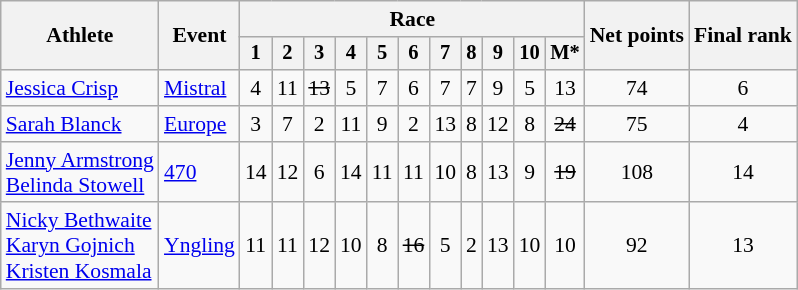<table class="wikitable" style="font-size:90%">
<tr>
<th rowspan=2>Athlete</th>
<th rowspan=2>Event</th>
<th colspan=11>Race</th>
<th rowspan=2>Net points</th>
<th rowspan=2>Final rank</th>
</tr>
<tr style="font-size:95%">
<th>1</th>
<th>2</th>
<th>3</th>
<th>4</th>
<th>5</th>
<th>6</th>
<th>7</th>
<th>8</th>
<th>9</th>
<th>10</th>
<th>M*</th>
</tr>
<tr align=center>
<td align=left><a href='#'>Jessica Crisp</a></td>
<td align=left><a href='#'>Mistral</a></td>
<td>4</td>
<td>11</td>
<td><s>13</s></td>
<td>5</td>
<td>7</td>
<td>6</td>
<td>7</td>
<td>7</td>
<td>9</td>
<td>5</td>
<td>13</td>
<td>74</td>
<td>6</td>
</tr>
<tr align=center>
<td align=left><a href='#'>Sarah Blanck</a></td>
<td align=left><a href='#'>Europe</a></td>
<td>3</td>
<td>7</td>
<td>2</td>
<td>11</td>
<td>9</td>
<td>2</td>
<td>13</td>
<td>8</td>
<td>12</td>
<td>8</td>
<td><s>24</s></td>
<td>75</td>
<td>4</td>
</tr>
<tr align=center>
<td align=left><a href='#'>Jenny Armstrong</a><br><a href='#'>Belinda Stowell</a></td>
<td align=left><a href='#'>470</a></td>
<td>14</td>
<td>12</td>
<td>6</td>
<td>14</td>
<td>11</td>
<td>11</td>
<td>10</td>
<td>8</td>
<td>13</td>
<td>9</td>
<td><s>19</s></td>
<td>108</td>
<td>14</td>
</tr>
<tr align=center>
<td align=left><a href='#'>Nicky Bethwaite</a><br><a href='#'>Karyn Gojnich</a><br><a href='#'>Kristen Kosmala</a></td>
<td align=left><a href='#'>Yngling</a></td>
<td>11</td>
<td>11</td>
<td>12</td>
<td>10</td>
<td>8</td>
<td><s>16</s></td>
<td>5</td>
<td>2</td>
<td>13</td>
<td>10</td>
<td>10</td>
<td>92</td>
<td>13</td>
</tr>
</table>
